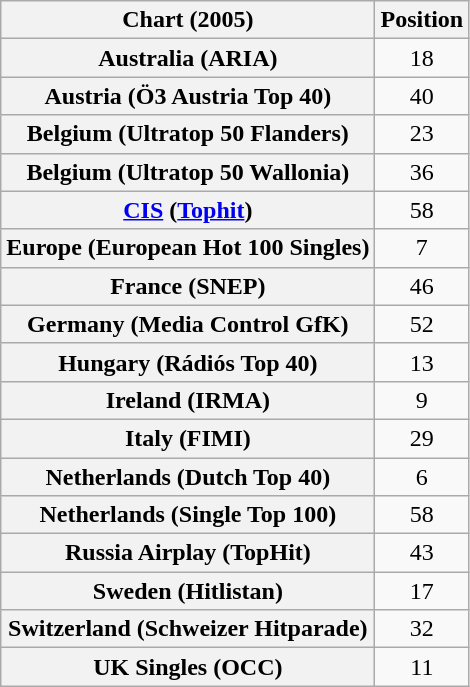<table class="wikitable sortable plainrowheaders" style="text-align:center">
<tr>
<th>Chart (2005)</th>
<th>Position</th>
</tr>
<tr>
<th scope="row">Australia (ARIA)</th>
<td>18</td>
</tr>
<tr>
<th scope="row">Austria (Ö3 Austria Top 40)</th>
<td>40</td>
</tr>
<tr>
<th scope="row">Belgium (Ultratop 50 Flanders)</th>
<td>23</td>
</tr>
<tr>
<th scope="row">Belgium (Ultratop 50 Wallonia)</th>
<td>36</td>
</tr>
<tr>
<th scope="row"><a href='#'>CIS</a> (<a href='#'>Tophit</a>)</th>
<td>58</td>
</tr>
<tr>
<th scope="row">Europe (European Hot 100 Singles)</th>
<td>7</td>
</tr>
<tr>
<th scope="row">France (SNEP)</th>
<td>46</td>
</tr>
<tr>
<th scope="row">Germany (Media Control GfK)</th>
<td>52</td>
</tr>
<tr>
<th scope="row">Hungary (Rádiós Top 40)</th>
<td>13</td>
</tr>
<tr>
<th scope="row">Ireland (IRMA)</th>
<td>9</td>
</tr>
<tr>
<th scope="row">Italy (FIMI)</th>
<td>29</td>
</tr>
<tr>
<th scope="row">Netherlands (Dutch Top 40)</th>
<td>6</td>
</tr>
<tr>
<th scope="row">Netherlands (Single Top 100)</th>
<td>58</td>
</tr>
<tr>
<th scope="row">Russia Airplay (TopHit)</th>
<td>43</td>
</tr>
<tr>
<th scope="row">Sweden (Hitlistan)</th>
<td>17</td>
</tr>
<tr>
<th scope="row">Switzerland (Schweizer Hitparade)</th>
<td>32</td>
</tr>
<tr>
<th scope="row">UK Singles (OCC)</th>
<td>11</td>
</tr>
</table>
